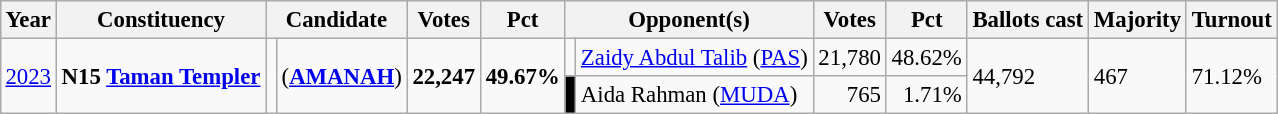<table class="wikitable" style="margin:0.5em ; font-size:95%">
<tr>
<th>Year</th>
<th>Constituency</th>
<th colspan="2">Candidate</th>
<th>Votes</th>
<th>Pct</th>
<th colspan="2">Opponent(s)</th>
<th>Votes</th>
<th>Pct</th>
<th>Ballots cast</th>
<th>Majority</th>
<th>Turnout</th>
</tr>
<tr>
<td rowspan=2><a href='#'>2023</a></td>
<td rowspan=2><strong>N15 <a href='#'>Taman Templer</a></strong></td>
<td rowspan=2 ></td>
<td rowspan=2> (<a href='#'><strong>AMANAH</strong></a>)</td>
<td rowspan=2 align=right><strong>22,247</strong></td>
<td rowspan=2><strong>49.67%</strong></td>
<td bgcolor=></td>
<td><a href='#'>Zaidy Abdul Talib</a> (<a href='#'>PAS</a>)</td>
<td align=right>21,780</td>
<td>48.62%</td>
<td rowspan=2>44,792</td>
<td rowspan=2>467</td>
<td rowspan=2>71.12%</td>
</tr>
<tr>
<td bgcolor="black"></td>
<td>Aida Rahman (<a href='#'>MUDA</a>)</td>
<td align=right>765</td>
<td align=right>1.71%</td>
</tr>
</table>
